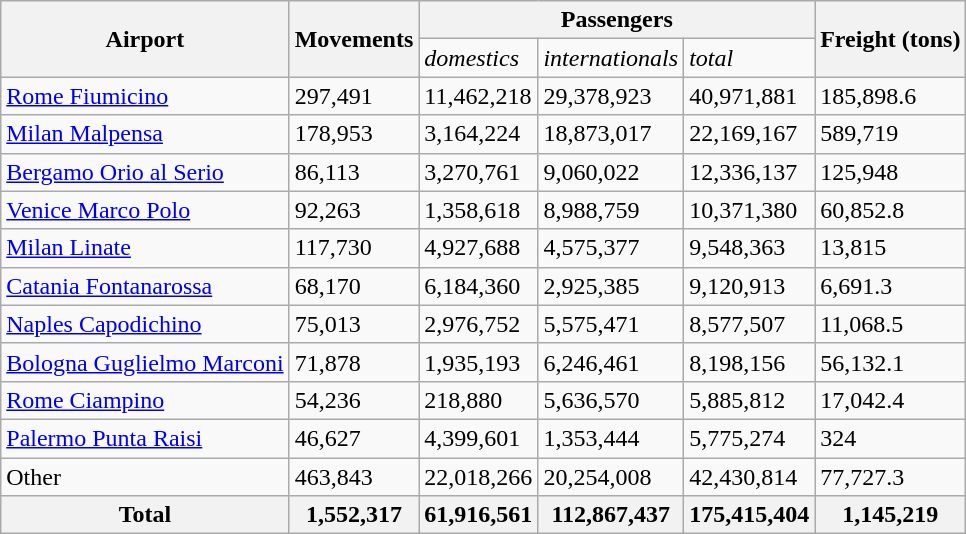<table class="wikitable">
<tr>
<th rowspan=2>Airport</th>
<th rowspan=2>Movements</th>
<th colspan=3>Passengers</th>
<th rowspan=2>Freight (tons)</th>
</tr>
<tr>
<td><em>domestics</em></td>
<td><em>internationals</em></td>
<td><em>total</em></td>
</tr>
<tr>
<td><a href='#'>Rome Fiumicino</a></td>
<td>297,491</td>
<td>11,462,218</td>
<td>29,378,923</td>
<td>40,971,881</td>
<td>185,898.6</td>
</tr>
<tr>
<td><a href='#'>Milan Malpensa</a></td>
<td>178,953</td>
<td>3,164,224</td>
<td>18,873,017</td>
<td>22,169,167</td>
<td>589,719</td>
</tr>
<tr>
<td><a href='#'>Bergamo Orio al Serio</a></td>
<td>86,113</td>
<td>3,270,761</td>
<td>9,060,022</td>
<td>12,336,137</td>
<td>125,948</td>
</tr>
<tr>
<td><a href='#'>Venice Marco Polo</a></td>
<td>92,263</td>
<td>1,358,618</td>
<td>8,988,759</td>
<td>10,371,380</td>
<td>60,852.8</td>
</tr>
<tr>
<td><a href='#'>Milan Linate</a></td>
<td>117,730</td>
<td>4,927,688</td>
<td>4,575,377</td>
<td>9,548,363</td>
<td>13,815</td>
</tr>
<tr>
<td><a href='#'>Catania Fontanarossa</a></td>
<td>68,170</td>
<td>6,184,360</td>
<td>2,925,385</td>
<td>9,120,913</td>
<td>6,691.3</td>
</tr>
<tr>
<td><a href='#'>Naples Capodichino</a></td>
<td>75,013</td>
<td>2,976,752</td>
<td>5,575,471</td>
<td>8,577,507</td>
<td>11,068.5</td>
</tr>
<tr>
<td><a href='#'>Bologna Guglielmo Marconi</a></td>
<td>71,878</td>
<td>1,935,193</td>
<td>6,246,461</td>
<td>8,198,156</td>
<td>56,132.1</td>
</tr>
<tr>
<td><a href='#'>Rome Ciampino</a></td>
<td>54,236</td>
<td>218,880</td>
<td>5,636,570</td>
<td>5,885,812</td>
<td>17,042.4</td>
</tr>
<tr>
<td><a href='#'>Palermo Punta Raisi</a></td>
<td>46,627</td>
<td>4,399,601</td>
<td>1,353,444</td>
<td>5,775,274</td>
<td>324</td>
</tr>
<tr class="sortbottom">
<td>Other</td>
<td>463,843</td>
<td>22,018,266</td>
<td>20,254,008</td>
<td>42,430,814</td>
<td>77,727.3</td>
</tr>
<tr class="sortbottom">
<th>Total</th>
<th>1,552,317</th>
<th>61,916,561</th>
<th>112,867,437</th>
<th>175,415,404</th>
<th>1,145,219</th>
</tr>
</table>
